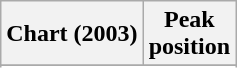<table class="wikitable sortable plainrowheaders" style="text-align:center;">
<tr>
<th scope="col">Chart (2003)</th>
<th scope="col">Peak<br>position</th>
</tr>
<tr>
</tr>
<tr>
</tr>
<tr>
</tr>
</table>
